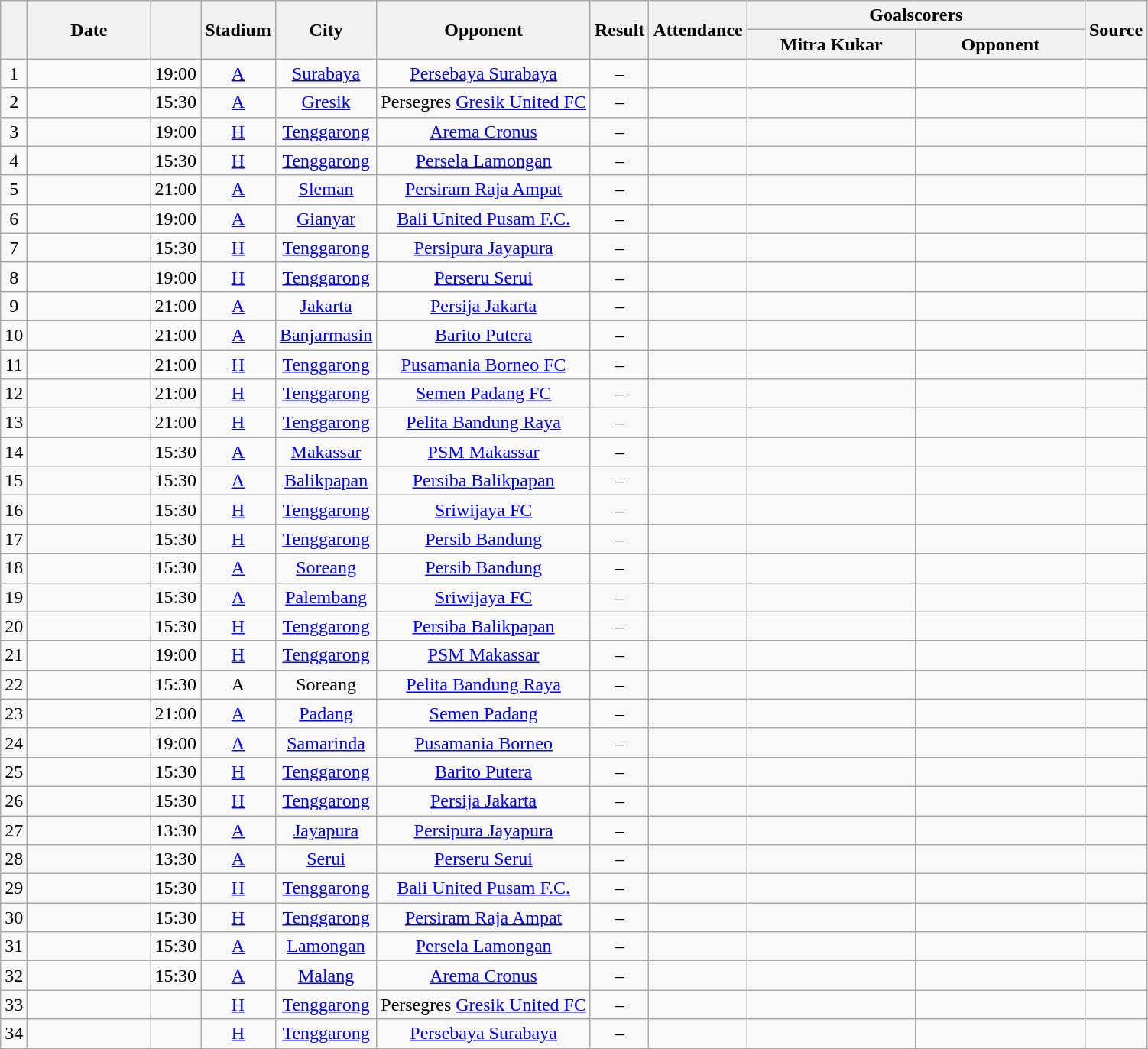<table class="wikitable" Style="text-align: center">
<tr>
<th rowspan="2"></th>
<th rowspan="2" style="width:100px">Date</th>
<th rowspan="2"></th>
<th rowspan="2">Stadium</th>
<th rowspan="2">City</th>
<th rowspan="2">Opponent</th>
<th rowspan="2">Result</th>
<th rowspan="2">Attendance</th>
<th colspan="2">Goalscorers</th>
<th rowspan="2">Source</th>
</tr>
<tr>
<th style="width:140px">Mitra Kukar</th>
<th style="width:140px">Opponent</th>
</tr>
<tr>
<td>1</td>
<td></td>
<td>19:00</td>
<td><a href='#'>A</a></td>
<td><a href='#'>Surabaya</a></td>
<td><a href='#'>Persebaya Surabaya</a></td>
<td>–</td>
<td></td>
<td></td>
<td></td>
<td></td>
</tr>
<tr>
<td>2</td>
<td></td>
<td>15:30</td>
<td><a href='#'>A</a></td>
<td><a href='#'>Gresik</a></td>
<td>Persegres <a href='#'>Gresik United FC</a></td>
<td>–</td>
<td></td>
<td></td>
<td></td>
<td></td>
</tr>
<tr>
<td>3</td>
<td></td>
<td>19:00</td>
<td><a href='#'>H</a></td>
<td><a href='#'>Tenggarong</a></td>
<td><a href='#'>Arema Cronus</a></td>
<td>–</td>
<td></td>
<td></td>
<td></td>
<td></td>
</tr>
<tr>
<td>4</td>
<td></td>
<td>15:30</td>
<td><a href='#'>H</a></td>
<td><a href='#'>Tenggarong</a></td>
<td><a href='#'>Persela Lamongan</a></td>
<td>–</td>
<td></td>
<td></td>
<td></td>
<td></td>
</tr>
<tr>
<td>5</td>
<td></td>
<td>21:00</td>
<td><a href='#'>A</a></td>
<td><a href='#'>Sleman</a></td>
<td><a href='#'>Persiram Raja Ampat</a></td>
<td>–</td>
<td></td>
<td></td>
<td></td>
<td></td>
</tr>
<tr>
<td>6</td>
<td></td>
<td>19:00</td>
<td><a href='#'>A</a></td>
<td><a href='#'>Gianyar</a></td>
<td><a href='#'>Bali United Pusam F.C.</a></td>
<td>–</td>
<td></td>
<td></td>
<td></td>
<td></td>
</tr>
<tr>
<td>7</td>
<td></td>
<td>15:30</td>
<td><a href='#'>H</a></td>
<td><a href='#'>Tenggarong</a></td>
<td><a href='#'>Persipura Jayapura</a></td>
<td>–</td>
<td></td>
<td></td>
<td></td>
<td></td>
</tr>
<tr>
<td>8</td>
<td></td>
<td>19:00</td>
<td><a href='#'>H</a></td>
<td><a href='#'>Tenggarong</a></td>
<td><a href='#'>Perseru Serui</a></td>
<td>–</td>
<td></td>
<td></td>
<td></td>
<td></td>
</tr>
<tr>
<td>9</td>
<td></td>
<td>21:00</td>
<td><a href='#'>A</a></td>
<td><a href='#'>Jakarta</a></td>
<td><a href='#'>Persija Jakarta</a></td>
<td>–</td>
<td></td>
<td></td>
<td></td>
<td></td>
</tr>
<tr>
<td>10</td>
<td></td>
<td>21:00</td>
<td><a href='#'>A</a></td>
<td><a href='#'>Banjarmasin</a></td>
<td><a href='#'>Barito Putera</a></td>
<td>–</td>
<td></td>
<td></td>
<td></td>
<td></td>
</tr>
<tr>
<td>11</td>
<td></td>
<td>21:00</td>
<td><a href='#'>H</a></td>
<td><a href='#'>Tenggarong</a></td>
<td><a href='#'>Pusamania Borneo FC</a></td>
<td>–</td>
<td></td>
<td></td>
<td></td>
<td></td>
</tr>
<tr>
<td>12</td>
<td></td>
<td>21:00</td>
<td><a href='#'>H</a></td>
<td><a href='#'>Tenggarong</a></td>
<td><a href='#'>Semen Padang FC</a></td>
<td>–</td>
<td></td>
<td></td>
<td></td>
<td></td>
</tr>
<tr>
<td>13</td>
<td></td>
<td>21:00</td>
<td><a href='#'>H</a></td>
<td><a href='#'>Tenggarong</a></td>
<td><a href='#'>Pelita Bandung Raya</a></td>
<td>–</td>
<td></td>
<td></td>
<td></td>
<td></td>
</tr>
<tr>
<td>14</td>
<td></td>
<td>15:30</td>
<td><a href='#'>A</a></td>
<td><a href='#'>Makassar</a></td>
<td><a href='#'>PSM Makassar</a></td>
<td>–</td>
<td></td>
<td></td>
<td></td>
<td></td>
</tr>
<tr>
<td>15</td>
<td></td>
<td>15:30</td>
<td><a href='#'>A</a></td>
<td><a href='#'>Balikpapan</a></td>
<td><a href='#'>Persiba Balikpapan</a></td>
<td>–</td>
<td></td>
<td></td>
<td></td>
<td></td>
</tr>
<tr>
<td>16</td>
<td></td>
<td>15:30</td>
<td><a href='#'>H</a></td>
<td><a href='#'>Tenggarong</a></td>
<td><a href='#'>Sriwijaya FC</a></td>
<td>–</td>
<td></td>
<td></td>
<td></td>
<td></td>
</tr>
<tr>
<td>17</td>
<td></td>
<td>15:30</td>
<td><a href='#'>H</a></td>
<td><a href='#'>Tenggarong</a></td>
<td><a href='#'>Persib Bandung</a></td>
<td>–</td>
<td></td>
<td></td>
<td></td>
<td></td>
</tr>
<tr>
<td>18</td>
<td></td>
<td>15:30</td>
<td><a href='#'>A</a></td>
<td><a href='#'>Soreang</a></td>
<td><a href='#'>Persib Bandung</a></td>
<td>–</td>
<td></td>
<td></td>
<td></td>
<td></td>
</tr>
<tr>
<td>19</td>
<td></td>
<td>15:30</td>
<td><a href='#'>A</a></td>
<td><a href='#'>Palembang</a></td>
<td><a href='#'>Sriwijaya FC</a></td>
<td>–</td>
<td></td>
<td></td>
<td></td>
<td></td>
</tr>
<tr>
<td>20</td>
<td></td>
<td>15:30</td>
<td><a href='#'>H</a></td>
<td><a href='#'>Tenggarong</a></td>
<td><a href='#'>Persiba Balikpapan</a></td>
<td>–</td>
<td></td>
<td></td>
<td></td>
<td></td>
</tr>
<tr>
<td>21</td>
<td></td>
<td>19:00</td>
<td><a href='#'>H</a></td>
<td><a href='#'>Tenggarong</a></td>
<td><a href='#'>PSM Makassar</a></td>
<td>–</td>
<td></td>
<td></td>
<td></td>
<td></td>
</tr>
<tr>
<td>22</td>
<td></td>
<td>15:30</td>
<td>A</td>
<td>Soreang</td>
<td><a href='#'>Pelita Bandung Raya</a></td>
<td>–</td>
<td></td>
<td></td>
<td></td>
<td></td>
</tr>
<tr>
<td>23</td>
<td></td>
<td>21:00</td>
<td><a href='#'>A</a></td>
<td><a href='#'>Padang</a></td>
<td><a href='#'>Semen Padang</a></td>
<td>–</td>
<td></td>
<td></td>
<td></td>
<td></td>
</tr>
<tr>
<td>24</td>
<td></td>
<td>19:00</td>
<td><a href='#'>A</a></td>
<td><a href='#'>Samarinda</a></td>
<td><a href='#'>Pusamania Borneo</a></td>
<td>–</td>
<td></td>
<td></td>
<td></td>
<td></td>
</tr>
<tr>
<td>25</td>
<td></td>
<td>15:30</td>
<td><a href='#'>H</a></td>
<td><a href='#'>Tenggarong</a></td>
<td><a href='#'>Barito Putera</a></td>
<td>–</td>
<td></td>
<td></td>
<td></td>
<td></td>
</tr>
<tr>
<td>26</td>
<td></td>
<td>15:30</td>
<td><a href='#'>H</a></td>
<td><a href='#'>Tenggarong</a></td>
<td><a href='#'>Persija Jakarta</a></td>
<td>–</td>
<td></td>
<td></td>
<td></td>
<td></td>
</tr>
<tr>
<td>27</td>
<td></td>
<td>13:30</td>
<td><a href='#'>A</a></td>
<td><a href='#'>Jayapura</a></td>
<td><a href='#'>Persipura Jayapura</a></td>
<td>–</td>
<td></td>
<td></td>
<td></td>
<td></td>
</tr>
<tr>
<td>28</td>
<td></td>
<td>13:30</td>
<td><a href='#'>A</a></td>
<td><a href='#'>Serui</a></td>
<td><a href='#'>Perseru Serui</a></td>
<td>–</td>
<td></td>
<td></td>
<td></td>
<td></td>
</tr>
<tr>
<td>29</td>
<td></td>
<td>15:30</td>
<td><a href='#'>H</a></td>
<td><a href='#'>Tenggarong</a></td>
<td><a href='#'>Bali United Pusam F.C.</a></td>
<td>–</td>
<td></td>
<td></td>
<td></td>
<td></td>
</tr>
<tr>
<td>30</td>
<td></td>
<td>15:30</td>
<td><a href='#'>H</a></td>
<td><a href='#'>Tenggarong</a></td>
<td><a href='#'>Persiram Raja Ampat</a></td>
<td>–</td>
<td></td>
<td></td>
<td></td>
<td></td>
</tr>
<tr>
<td>31</td>
<td></td>
<td>15:30</td>
<td><a href='#'>A</a></td>
<td><a href='#'>Lamongan</a></td>
<td><a href='#'>Persela Lamongan</a></td>
<td>–</td>
<td></td>
<td></td>
<td></td>
<td></td>
</tr>
<tr>
<td>32</td>
<td></td>
<td>15:30</td>
<td><a href='#'>A</a></td>
<td><a href='#'>Malang</a></td>
<td><a href='#'>Arema Cronus</a></td>
<td>–</td>
<td></td>
<td></td>
<td></td>
<td></td>
</tr>
<tr>
<td>33</td>
<td></td>
<td></td>
<td><a href='#'>H</a></td>
<td><a href='#'>Tenggarong</a></td>
<td>Persegres <a href='#'>Gresik United FC</a></td>
<td>–</td>
<td></td>
<td></td>
<td></td>
<td></td>
</tr>
<tr>
<td>34</td>
<td></td>
<td></td>
<td><a href='#'>H</a></td>
<td><a href='#'>Tenggarong</a></td>
<td><a href='#'>Persebaya Surabaya</a></td>
<td>–</td>
<td></td>
<td></td>
<td></td>
<td></td>
</tr>
</table>
